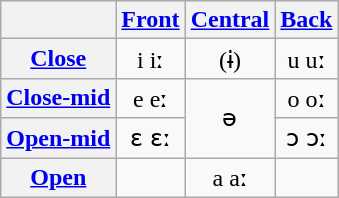<table class="wikitable" style="text-align:center">
<tr>
<th></th>
<th><a href='#'>Front</a></th>
<th><a href='#'>Central</a></th>
<th><a href='#'>Back</a></th>
</tr>
<tr align="center">
<th><a href='#'>Close</a></th>
<td>i iː</td>
<td>(ɨ)</td>
<td>u uː</td>
</tr>
<tr>
<th><a href='#'>Close-mid</a></th>
<td>e eː</td>
<td rowspan="2">ə</td>
<td>o oː</td>
</tr>
<tr>
<th><a href='#'>Open-mid</a></th>
<td>ɛ ɛː</td>
<td>ɔ ɔː</td>
</tr>
<tr align="center">
<th><a href='#'>Open</a></th>
<td></td>
<td>a aː</td>
<td></td>
</tr>
</table>
